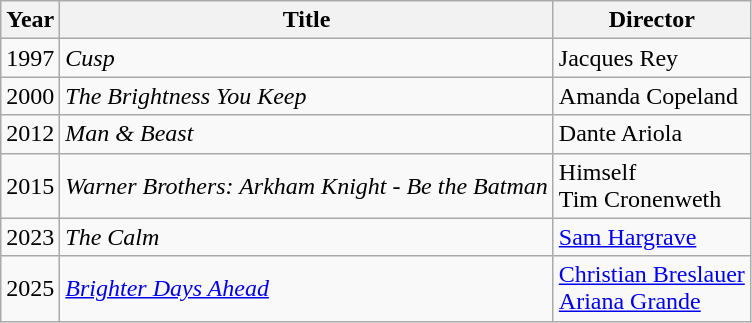<table class="wikitable">
<tr>
<th>Year</th>
<th>Title</th>
<th>Director</th>
</tr>
<tr>
<td>1997</td>
<td><em>Cusp</em></td>
<td>Jacques Rey</td>
</tr>
<tr>
<td>2000</td>
<td><em>The Brightness You Keep</em></td>
<td>Amanda Copeland</td>
</tr>
<tr>
<td>2012</td>
<td><em>Man & Beast</em></td>
<td>Dante Ariola</td>
</tr>
<tr>
<td>2015</td>
<td><em>Warner Brothers: Arkham Knight - Be the Batman</em></td>
<td>Himself<br>Tim Cronenweth</td>
</tr>
<tr>
<td>2023</td>
<td><em>The Calm</em></td>
<td><a href='#'>Sam Hargrave</a></td>
</tr>
<tr>
<td>2025</td>
<td><em><a href='#'>Brighter Days Ahead</a></em></td>
<td><a href='#'>Christian Breslauer</a><br><a href='#'>Ariana Grande</a></td>
</tr>
</table>
